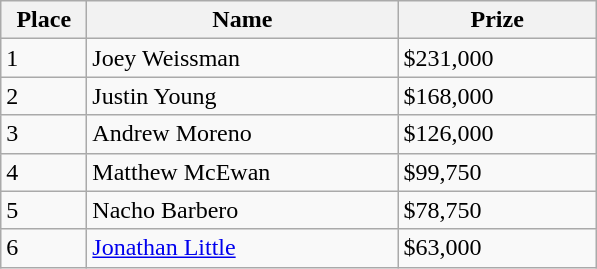<table class="wikitable">
<tr>
<th width="50">Place</th>
<th width="200">Name</th>
<th width="125">Prize</th>
</tr>
<tr>
<td>1</td>
<td> Joey Weissman</td>
<td>$231,000</td>
</tr>
<tr>
<td>2</td>
<td> Justin Young</td>
<td>$168,000</td>
</tr>
<tr>
<td>3</td>
<td> Andrew Moreno</td>
<td>$126,000</td>
</tr>
<tr>
<td>4</td>
<td> Matthew McEwan</td>
<td>$99,750</td>
</tr>
<tr>
<td>5</td>
<td> Nacho Barbero</td>
<td>$78,750</td>
</tr>
<tr>
<td>6</td>
<td> <a href='#'>Jonathan Little</a></td>
<td>$63,000</td>
</tr>
</table>
